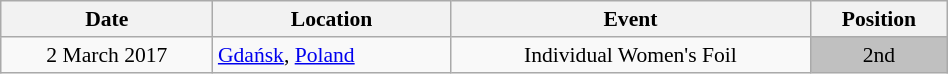<table class="wikitable" width="50%" style="font-size:90%; text-align:center;">
<tr>
<th>Date</th>
<th>Location</th>
<th>Event</th>
<th>Position</th>
</tr>
<tr>
<td>2 March 2017</td>
<td rowspan="1" align="left"> <a href='#'>Gdańsk</a>, <a href='#'>Poland</a></td>
<td>Individual Women's Foil</td>
<td bgcolor="silver">2nd</td>
</tr>
</table>
